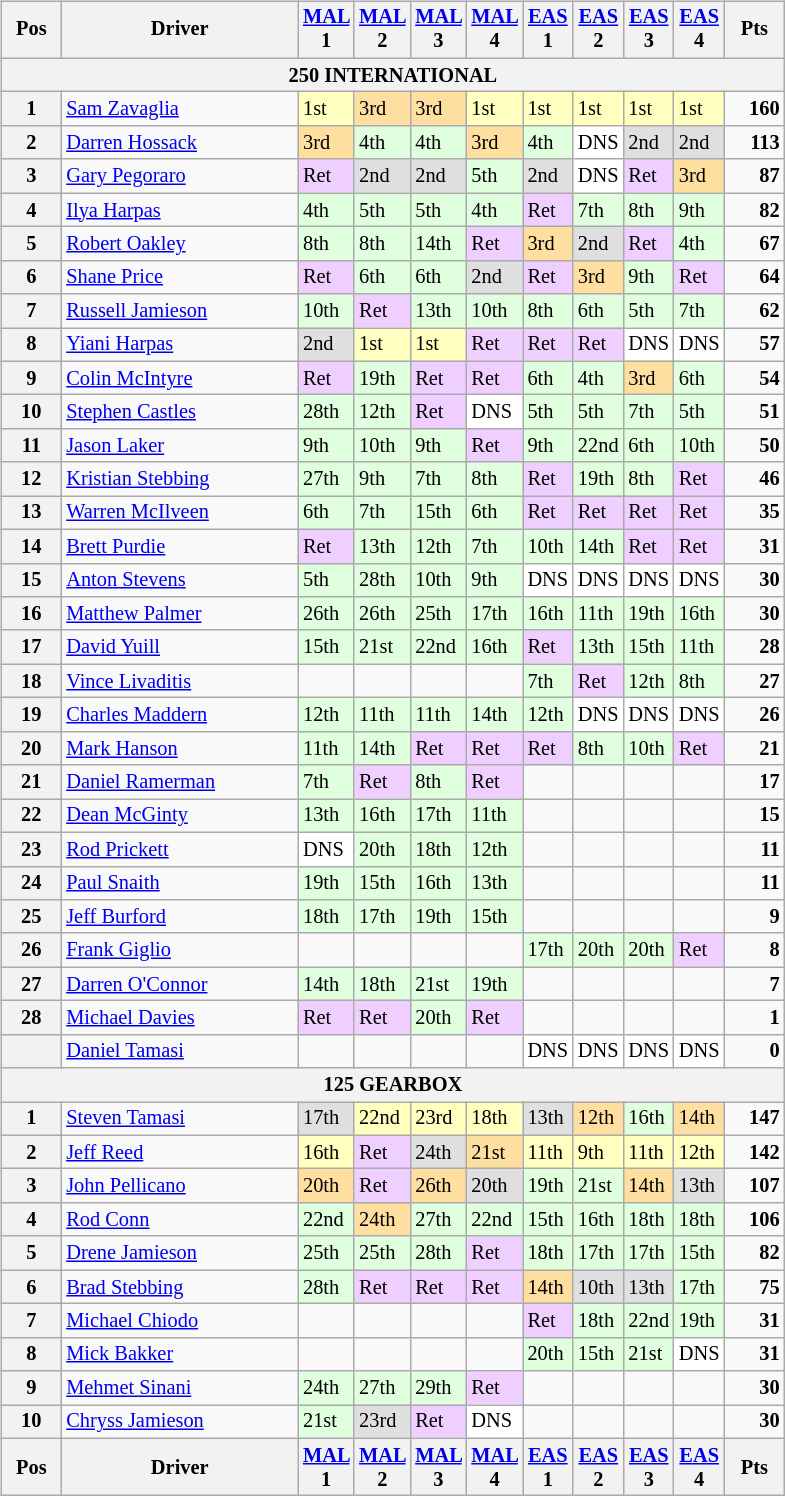<table>
<tr>
<td><br><table class="wikitable" style="font-size: 85%">
<tr>
<th valign="middle">Pos</th>
<th valign="middle">Driver</th>
<th width="2%"><a href='#'>MAL</a> 1</th>
<th width="2%"><a href='#'>MAL</a> 2</th>
<th width="2%"><a href='#'>MAL</a> 3</th>
<th width="2%"><a href='#'>MAL</a> 4</th>
<th width="2%"><a href='#'>EAS</a> 1</th>
<th width="2%"><a href='#'>EAS</a> 2</th>
<th width="2%"><a href='#'>EAS</a> 3</th>
<th width="2%"><a href='#'>EAS</a> 4</th>
<th valign="middle">Pts</th>
</tr>
<tr>
<th colspan=11><strong>250 INTERNATIONAL</strong></th>
</tr>
<tr>
<th>1</th>
<td><a href='#'>Sam Zavaglia</a></td>
<td style="background:#ffffbf;">1st</td>
<td style="background:#ffdf9f;">3rd</td>
<td style="background:#ffdf9f;">3rd</td>
<td style="background:#ffffbf;">1st</td>
<td style="background:#ffffbf;">1st</td>
<td style="background:#ffffbf;">1st</td>
<td style="background:#ffffbf;">1st</td>
<td style="background:#ffffbf;">1st</td>
<td align="right"><strong>160</strong></td>
</tr>
<tr>
<th>2</th>
<td><a href='#'>Darren Hossack</a></td>
<td style="background:#ffdf9f;">3rd</td>
<td style="background:#dfffdf;">4th</td>
<td style="background:#dfffdf;">4th</td>
<td style="background:#ffdf9f;">3rd</td>
<td style="background:#dfffdf;">4th</td>
<td style="background:#ffffff;">DNS</td>
<td style="background:#dfdfdf;">2nd</td>
<td style="background:#dfdfdf;">2nd</td>
<td align="right"><strong>113</strong></td>
</tr>
<tr>
<th>3</th>
<td><a href='#'>Gary Pegoraro</a></td>
<td style="background:#efcfff;">Ret</td>
<td style="background:#dfdfdf;">2nd</td>
<td style="background:#dfdfdf;">2nd</td>
<td style="background:#dfffdf;">5th</td>
<td style="background:#dfdfdf;">2nd</td>
<td style="background:#ffffff;">DNS</td>
<td style="background:#efcfff;">Ret</td>
<td style="background:#ffdf9f;">3rd</td>
<td align="right"><strong>87</strong></td>
</tr>
<tr>
<th>4</th>
<td><a href='#'>Ilya Harpas</a></td>
<td style="background:#dfffdf;">4th</td>
<td style="background:#dfffdf;">5th</td>
<td style="background:#dfffdf;">5th</td>
<td style="background:#dfffdf;">4th</td>
<td style="background:#efcfff;">Ret</td>
<td style="background:#dfffdf;">7th</td>
<td style="background:#dfffdf;">8th</td>
<td style="background:#dfffdf;">9th</td>
<td align="right"><strong>82</strong></td>
</tr>
<tr>
<th>5</th>
<td><a href='#'>Robert Oakley</a></td>
<td style="background:#dfffdf;">8th</td>
<td style="background:#dfffdf;">8th</td>
<td style="background:#dfffdf;">14th</td>
<td style="background:#efcfff;">Ret</td>
<td style="background:#ffdf9f;">3rd</td>
<td style="background:#dfdfdf;">2nd</td>
<td style="background:#efcfff;">Ret</td>
<td style="background:#dfffdf;">4th</td>
<td align="right"><strong>67</strong></td>
</tr>
<tr>
<th>6</th>
<td><a href='#'>Shane Price</a></td>
<td style="background:#efcfff;">Ret</td>
<td style="background:#dfffdf;">6th</td>
<td style="background:#dfffdf;">6th</td>
<td style="background:#dfdfdf;">2nd</td>
<td style="background:#efcfff;">Ret</td>
<td style="background:#ffdf9f;">3rd</td>
<td style="background:#dfffdf;">9th</td>
<td style="background:#efcfff;">Ret</td>
<td align="right"><strong>64</strong></td>
</tr>
<tr>
<th>7</th>
<td><a href='#'>Russell Jamieson</a></td>
<td style="background:#dfffdf;">10th</td>
<td style="background:#efcfff;">Ret</td>
<td style="background:#dfffdf;">13th</td>
<td style="background:#dfffdf;">10th</td>
<td style="background:#dfffdf;">8th</td>
<td style="background:#dfffdf;">6th</td>
<td style="background:#dfffdf;">5th</td>
<td style="background:#dfffdf;">7th</td>
<td align="right"><strong>62</strong></td>
</tr>
<tr>
<th>8</th>
<td><a href='#'>Yiani Harpas</a></td>
<td style="background:#dfdfdf;">2nd</td>
<td style="background:#ffffbf;">1st</td>
<td style="background:#ffffbf;">1st</td>
<td style="background:#efcfff;">Ret</td>
<td style="background:#efcfff;">Ret</td>
<td style="background:#efcfff;">Ret</td>
<td style="background:#ffffff;">DNS</td>
<td style="background:#ffffff;">DNS</td>
<td align="right"><strong>57</strong></td>
</tr>
<tr>
<th>9</th>
<td><a href='#'>Colin McIntyre</a></td>
<td style="background:#efcfff;">Ret</td>
<td style="background:#dfffdf;">19th</td>
<td style="background:#efcfff;">Ret</td>
<td style="background:#efcfff;">Ret</td>
<td style="background:#dfffdf;">6th</td>
<td style="background:#dfffdf;">4th</td>
<td style="background:#ffdf9f;">3rd</td>
<td style="background:#dfffdf;">6th</td>
<td align="right"><strong>54</strong></td>
</tr>
<tr>
<th>10</th>
<td><a href='#'>Stephen Castles</a></td>
<td style="background:#dfffdf;">28th</td>
<td style="background:#dfffdf;">12th</td>
<td style="background:#efcfff;">Ret</td>
<td style="background:#ffffff;">DNS</td>
<td style="background:#dfffdf;">5th</td>
<td style="background:#dfffdf;">5th</td>
<td style="background:#dfffdf;">7th</td>
<td style="background:#dfffdf;">5th</td>
<td align="right"><strong>51</strong></td>
</tr>
<tr>
<th>11</th>
<td><a href='#'>Jason Laker</a></td>
<td style="background:#dfffdf;">9th</td>
<td style="background:#dfffdf;">10th</td>
<td style="background:#dfffdf;">9th</td>
<td style="background:#efcfff;">Ret</td>
<td style="background:#dfffdf;">9th</td>
<td style="background:#dfffdf;">22nd</td>
<td style="background:#dfffdf;">6th</td>
<td style="background:#dfffdf;">10th</td>
<td align="right"><strong>50</strong></td>
</tr>
<tr>
<th>12</th>
<td><a href='#'>Kristian Stebbing</a></td>
<td style="background:#dfffdf;">27th</td>
<td style="background:#dfffdf;">9th</td>
<td style="background:#dfffdf;">7th</td>
<td style="background:#dfffdf;">8th</td>
<td style="background:#efcfff;">Ret</td>
<td style="background:#dfffdf;">19th</td>
<td style="background:#dfffdf;">8th</td>
<td style="background:#efcfff;">Ret</td>
<td align="right"><strong>46</strong></td>
</tr>
<tr>
<th>13</th>
<td><a href='#'>Warren McIlveen</a></td>
<td style="background:#dfffdf;">6th</td>
<td style="background:#dfffdf;">7th</td>
<td style="background:#dfffdf;">15th</td>
<td style="background:#dfffdf;">6th</td>
<td style="background:#efcfff;">Ret</td>
<td style="background:#efcfff;">Ret</td>
<td style="background:#efcfff;">Ret</td>
<td style="background:#efcfff;">Ret</td>
<td align="right"><strong>35</strong></td>
</tr>
<tr>
<th>14</th>
<td><a href='#'>Brett Purdie</a></td>
<td style="background:#efcfff;">Ret</td>
<td style="background:#dfffdf;">13th</td>
<td style="background:#dfffdf;">12th</td>
<td style="background:#dfffdf;">7th</td>
<td style="background:#dfffdf;">10th</td>
<td style="background:#dfffdf;">14th</td>
<td style="background:#efcfff;">Ret</td>
<td style="background:#efcfff;">Ret</td>
<td align="right"><strong>31</strong></td>
</tr>
<tr>
<th>15</th>
<td><a href='#'>Anton Stevens</a></td>
<td style="background:#dfffdf;">5th</td>
<td style="background:#dfffdf;">28th</td>
<td style="background:#dfffdf;">10th</td>
<td style="background:#dfffdf;">9th</td>
<td style="background:#ffffff;">DNS</td>
<td style="background:#ffffff;">DNS</td>
<td style="background:#ffffff;">DNS</td>
<td style="background:#ffffff;">DNS</td>
<td align="right"><strong>30</strong></td>
</tr>
<tr>
<th>16</th>
<td><a href='#'>Matthew Palmer</a></td>
<td style="background:#dfffdf;">26th</td>
<td style="background:#dfffdf;">26th</td>
<td style="background:#dfffdf;">25th</td>
<td style="background:#dfffdf;">17th</td>
<td style="background:#dfffdf;">16th</td>
<td style="background:#dfffdf;">11th</td>
<td style="background:#dfffdf;">19th</td>
<td style="background:#dfffdf;">16th</td>
<td align="right"><strong>30</strong></td>
</tr>
<tr>
<th>17</th>
<td><a href='#'>David Yuill</a></td>
<td style="background:#dfffdf;">15th</td>
<td style="background:#dfffdf;">21st</td>
<td style="background:#dfffdf;">22nd</td>
<td style="background:#dfffdf;">16th</td>
<td style="background:#efcfff;">Ret</td>
<td style="background:#dfffdf;">13th</td>
<td style="background:#dfffdf;">15th</td>
<td style="background:#dfffdf;">11th</td>
<td align="right"><strong>28</strong></td>
</tr>
<tr>
<th>18</th>
<td><a href='#'>Vince Livaditis</a></td>
<td></td>
<td></td>
<td></td>
<td></td>
<td style="background:#dfffdf;">7th</td>
<td style="background:#efcfff;">Ret</td>
<td style="background:#dfffdf;">12th</td>
<td style="background:#dfffdf;">8th</td>
<td align="right"><strong>27</strong></td>
</tr>
<tr>
<th>19</th>
<td><a href='#'>Charles Maddern</a></td>
<td style="background:#dfffdf;">12th</td>
<td style="background:#dfffdf;">11th</td>
<td style="background:#dfffdf;">11th</td>
<td style="background:#dfffdf;">14th</td>
<td style="background:#dfffdf;">12th</td>
<td style="background:#ffffff;">DNS</td>
<td style="background:#ffffff;">DNS</td>
<td style="background:#ffffff;">DNS</td>
<td align="right"><strong>26</strong></td>
</tr>
<tr>
<th>20</th>
<td><a href='#'>Mark Hanson</a></td>
<td style="background:#dfffdf;">11th</td>
<td style="background:#dfffdf;">14th</td>
<td style="background:#efcfff;">Ret</td>
<td style="background:#efcfff;">Ret</td>
<td style="background:#efcfff;">Ret</td>
<td style="background:#dfffdf;">8th</td>
<td style="background:#dfffdf;">10th</td>
<td style="background:#efcfff;">Ret</td>
<td align="right"><strong>21</strong></td>
</tr>
<tr>
<th>21</th>
<td><a href='#'>Daniel Ramerman</a></td>
<td style="background:#dfffdf;">7th</td>
<td style="background:#efcfff;">Ret</td>
<td style="background:#dfffdf;">8th</td>
<td style="background:#efcfff;">Ret</td>
<td></td>
<td></td>
<td></td>
<td></td>
<td align="right"><strong>17</strong></td>
</tr>
<tr>
<th>22</th>
<td><a href='#'>Dean McGinty</a></td>
<td style="background:#dfffdf;">13th</td>
<td style="background:#dfffdf;">16th</td>
<td style="background:#dfffdf;">17th</td>
<td style="background:#dfffdf;">11th</td>
<td></td>
<td></td>
<td></td>
<td></td>
<td align="right"><strong>15</strong></td>
</tr>
<tr>
<th>23</th>
<td><a href='#'>Rod Prickett</a></td>
<td style="background:#ffffff;">DNS</td>
<td style="background:#dfffdf;">20th</td>
<td style="background:#dfffdf;">18th</td>
<td style="background:#dfffdf;">12th</td>
<td></td>
<td></td>
<td></td>
<td></td>
<td align="right"><strong>11</strong></td>
</tr>
<tr>
<th>24</th>
<td><a href='#'>Paul Snaith</a></td>
<td style="background:#dfffdf;">19th</td>
<td style="background:#dfffdf;">15th</td>
<td style="background:#dfffdf;">16th</td>
<td style="background:#dfffdf;">13th</td>
<td></td>
<td></td>
<td></td>
<td></td>
<td align="right"><strong>11</strong></td>
</tr>
<tr>
<th>25</th>
<td><a href='#'>Jeff Burford</a></td>
<td style="background:#dfffdf;">18th</td>
<td style="background:#dfffdf;">17th</td>
<td style="background:#dfffdf;">19th</td>
<td style="background:#dfffdf;">15th</td>
<td></td>
<td></td>
<td></td>
<td></td>
<td align="right"><strong>9</strong></td>
</tr>
<tr>
<th>26</th>
<td><a href='#'>Frank Giglio</a></td>
<td></td>
<td></td>
<td></td>
<td></td>
<td style="background:#dfffdf;">17th</td>
<td style="background:#dfffdf;">20th</td>
<td style="background:#dfffdf;">20th</td>
<td style="background:#efcfff;">Ret</td>
<td align="right"><strong>8</strong></td>
</tr>
<tr>
<th>27</th>
<td><a href='#'>Darren O'Connor</a></td>
<td style="background:#dfffdf;">14th</td>
<td style="background:#dfffdf;">18th</td>
<td style="background:#dfffdf;">21st</td>
<td style="background:#dfffdf;">19th</td>
<td></td>
<td></td>
<td></td>
<td></td>
<td align="right"><strong>7</strong></td>
</tr>
<tr>
<th>28</th>
<td><a href='#'>Michael Davies</a></td>
<td style="background:#efcfff;">Ret</td>
<td style="background:#efcfff;">Ret</td>
<td style="background:#dfffdf;">20th</td>
<td style="background:#efcfff;">Ret</td>
<td></td>
<td></td>
<td></td>
<td></td>
<td align="right"><strong>1</strong></td>
</tr>
<tr>
<th></th>
<td><a href='#'>Daniel Tamasi</a></td>
<td></td>
<td></td>
<td></td>
<td></td>
<td style="background:#ffffff;">DNS</td>
<td style="background:#ffffff;">DNS</td>
<td style="background:#ffffff;">DNS</td>
<td style="background:#ffffff;">DNS</td>
<td align="right"><strong>0</strong></td>
</tr>
<tr>
<th colspan=11><strong>125 GEARBOX</strong></th>
</tr>
<tr>
<th>1</th>
<td><a href='#'>Steven Tamasi</a></td>
<td style="background:#dfdfdf;">17th</td>
<td style="background:#ffffbf;">22nd</td>
<td style="background:#ffffbf;">23rd</td>
<td style="background:#ffffbf;">18th</td>
<td style="background:#dfdfdf;">13th</td>
<td style="background:#ffdf9f;">12th</td>
<td style="background:#dfffdf;">16th</td>
<td style="background:#ffdf9f;">14th</td>
<td align="right"><strong>147</strong></td>
</tr>
<tr>
<th>2</th>
<td><a href='#'>Jeff Reed</a></td>
<td style="background:#ffffbf;">16th</td>
<td style="background:#efcfff;">Ret</td>
<td style="background:#dfdfdf;">24th</td>
<td style="background:#ffdf9f;">21st</td>
<td style="background:#ffffbf;">11th</td>
<td style="background:#ffffbf;">9th</td>
<td style="background:#ffffbf;">11th</td>
<td style="background:#ffffbf;">12th</td>
<td align="right"><strong>142</strong></td>
</tr>
<tr>
<th>3</th>
<td><a href='#'>John Pellicano</a></td>
<td style="background:#ffdf9f;">20th</td>
<td style="background:#efcfff;">Ret</td>
<td style="background:#ffdf9f;">26th</td>
<td style="background:#dfdfdf;">20th</td>
<td style="background:#dfffdf;">19th</td>
<td style="background:#dfffdf;">21st</td>
<td style="background:#ffdf9f;">14th</td>
<td style="background:#dfdfdf;">13th</td>
<td align="right"><strong>107</strong></td>
</tr>
<tr>
<th>4</th>
<td><a href='#'>Rod Conn</a></td>
<td style="background:#dfffdf;">22nd</td>
<td style="background:#ffdf9f;">24th</td>
<td style="background:#dfffdf;">27th</td>
<td style="background:#dfffdf;">22nd</td>
<td style="background:#dfffdf;">15th</td>
<td style="background:#dfffdf;">16th</td>
<td style="background:#dfffdf;">18th</td>
<td style="background:#dfffdf;">18th</td>
<td align="right"><strong>106</strong></td>
</tr>
<tr>
<th>5</th>
<td><a href='#'>Drene Jamieson</a></td>
<td style="background:#dfffdf;">25th</td>
<td style="background:#dfffdf;">25th</td>
<td style="background:#dfffdf;">28th</td>
<td style="background:#efcfff;">Ret</td>
<td style="background:#dfffdf;">18th</td>
<td style="background:#dfffdf;">17th</td>
<td style="background:#dfffdf;">17th</td>
<td style="background:#dfffdf;">15th</td>
<td align="right"><strong>82</strong></td>
</tr>
<tr>
<th>6</th>
<td><a href='#'>Brad Stebbing</a></td>
<td style="background:#dfffdf;">28th</td>
<td style="background:#efcfff;">Ret</td>
<td style="background:#efcfff;">Ret</td>
<td style="background:#efcfff;">Ret</td>
<td style="background:#ffdf9f;">14th</td>
<td style="background:#dfdfdf;">10th</td>
<td style="background:#dfdfdf;">13th</td>
<td style="background:#dfffdf;">17th</td>
<td align="right"><strong>75</strong></td>
</tr>
<tr>
<th>7</th>
<td><a href='#'>Michael Chiodo</a></td>
<td></td>
<td></td>
<td></td>
<td></td>
<td style="background:#efcfff;">Ret</td>
<td style="background:#dfffdf;">18th</td>
<td style="background:#dfffdf;">22nd</td>
<td style="background:#dfffdf;">19th</td>
<td align="right"><strong>31</strong></td>
</tr>
<tr>
<th>8</th>
<td><a href='#'>Mick Bakker</a></td>
<td></td>
<td></td>
<td></td>
<td></td>
<td style="background:#dfffdf;">20th</td>
<td style="background:#dfffdf;">15th</td>
<td style="background:#dfffdf;">21st</td>
<td style="background:#ffffff;">DNS</td>
<td align="right"><strong>31</strong></td>
</tr>
<tr>
<th>9</th>
<td><a href='#'>Mehmet Sinani</a></td>
<td style="background:#dfffdf;">24th</td>
<td style="background:#dfffdf;">27th</td>
<td style="background:#dfffdf;">29th</td>
<td style="background:#efcfff;">Ret</td>
<td></td>
<td></td>
<td></td>
<td></td>
<td align="right"><strong>30</strong></td>
</tr>
<tr>
<th>10</th>
<td><a href='#'>Chryss Jamieson</a></td>
<td style="background:#dfffdf;">21st</td>
<td style="background:#dfdfdf;">23rd</td>
<td style="background:#efcfff;">Ret</td>
<td style="background:#ffffff;">DNS</td>
<td></td>
<td></td>
<td></td>
<td></td>
<td align="right"><strong>30</strong></td>
</tr>
<tr style="background: #f9f9f9" valign="top">
<th valign="middle">Pos</th>
<th valign="middle">Driver</th>
<th width="2%"><a href='#'>MAL</a> 1</th>
<th width="2%"><a href='#'>MAL</a> 2</th>
<th width="2%"><a href='#'>MAL</a> 3</th>
<th width="2%"><a href='#'>MAL</a> 4</th>
<th width="2%"><a href='#'>EAS</a> 1</th>
<th width="2%"><a href='#'>EAS</a> 2</th>
<th width="2%"><a href='#'>EAS</a> 3</th>
<th width="2%"><a href='#'>EAS</a> 4</th>
<th valign="middle">Pts</th>
</tr>
</table>
</td>
<td valign="top"><br></td>
</tr>
</table>
